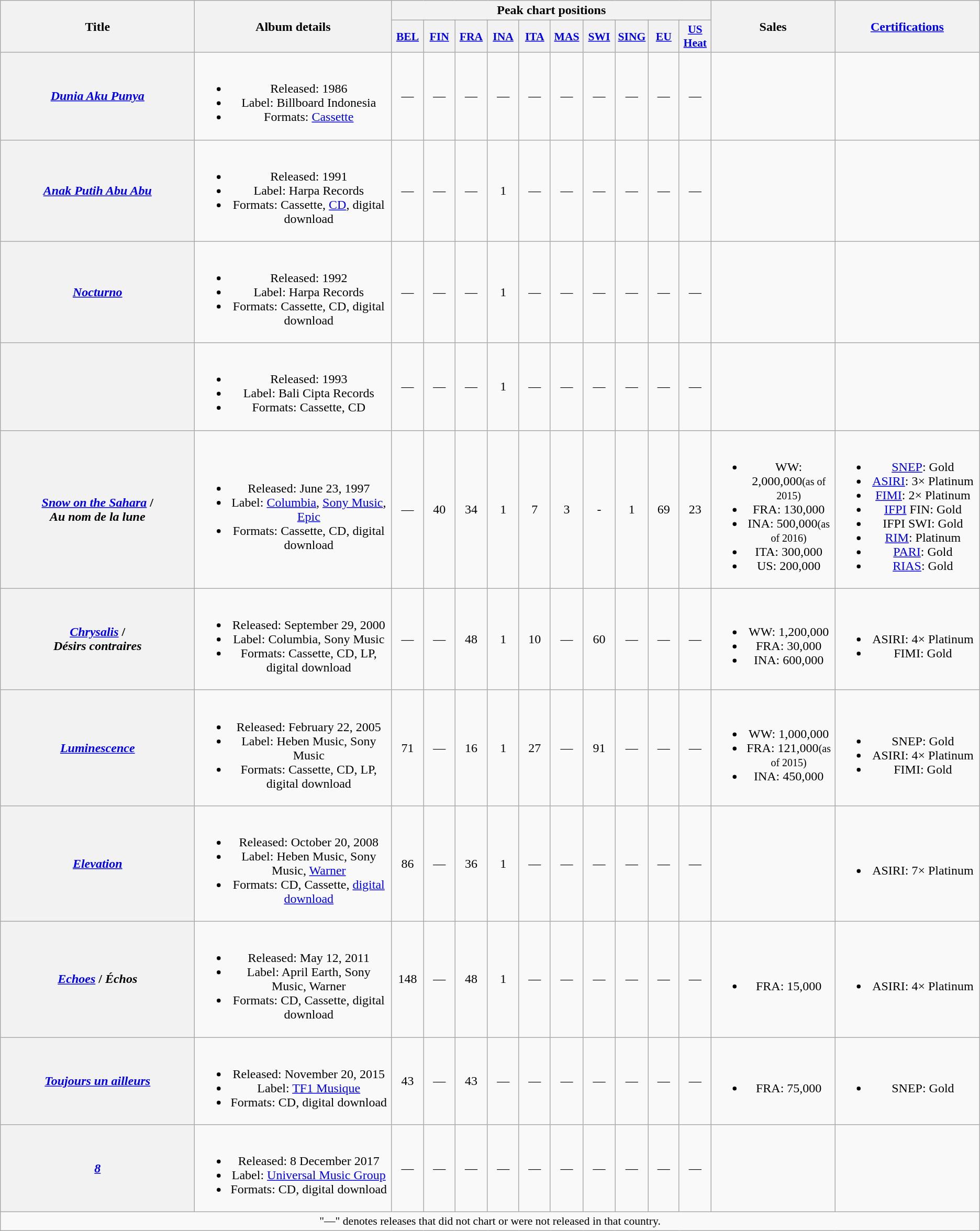<table class="wikitable plainrowheaders" style="text-align:center;">
<tr>
<th scope="col" rowspan="2" style="width:18em;">Title</th>
<th scope="col" rowspan="2" style="width:18em;">Album details</th>
<th scope="col" colspan="10">Peak chart positions</th>
<th scope="col" rowspan="2" style="width:10em;">Sales</th>
<th scope="col" rowspan="2" style="width:12.7em;"><a href='#'>Certifications</a></th>
</tr>
<tr>
<th scope="col" style="width:2.5em;font-size:90%;"><a href='#'>BEL</a><br></th>
<th scope="col" style="width:2.5em;font-size:90%;"><a href='#'>FIN</a><br></th>
<th scope="col" style="width:2.5em; font-size:90%;"><a href='#'>FRA</a><br></th>
<th scope="col" style="width:2.5em;font-size:90%;"><a href='#'>INA</a><br></th>
<th scope="col" style="width:2.5em;font-size:90%;"><a href='#'>ITA</a><br></th>
<th scope="col" style="width:2.5em;font-size:90%;"><a href='#'>MAS</a></th>
<th scope="col" style="width:2.5em;font-size:90%;"><a href='#'>SWI</a><br></th>
<th scope="col" style="width:2.5em;font-size:90%;"><a href='#'>SING</a><br></th>
<th scope="col" style="width:2.5em;font-size:90%;"><a href='#'>EU</a><br></th>
<th scope="col" style="width:2.5em;font-size:90%;"><a href='#'>US Heat</a><br></th>
</tr>
<tr>
<th scope="row"><em><a href='#'>Dunia Aku Punya</a></em></th>
<td><br><ul><li>Released: 1986</li><li>Label: Billboard Indonesia</li><li>Formats: <a href='#'>Cassette</a></li></ul></td>
<td>—</td>
<td>—</td>
<td>—</td>
<td>—</td>
<td>—</td>
<td>—</td>
<td>—</td>
<td>—</td>
<td>—</td>
<td>—</td>
<td></td>
<td></td>
</tr>
<tr>
<th scope="row"><em><a href='#'>Anak Putih Abu Abu</a></em></th>
<td><br><ul><li>Released: 1991</li><li>Label: Harpa Records</li><li>Formats: Cassette, <a href='#'>CD</a>, digital download</li></ul></td>
<td>—</td>
<td>—</td>
<td>—</td>
<td>1</td>
<td>—</td>
<td>—</td>
<td>—</td>
<td>—</td>
<td>—</td>
<td>—</td>
<td></td>
<td></td>
</tr>
<tr>
<th scope="row"><em><a href='#'>Nocturno</a></em></th>
<td><br><ul><li>Released: 1992</li><li>Label: Harpa Records</li><li>Formats: Cassette, CD, digital download</li></ul></td>
<td>—</td>
<td>—</td>
<td>—</td>
<td>1</td>
<td>—</td>
<td>—</td>
<td>—</td>
<td>—</td>
<td>—</td>
<td>—</td>
<td></td>
<td></td>
</tr>
<tr>
<th scope="row"><em><a href='#'></a></em></th>
<td><br><ul><li>Released: 1993</li><li>Label: Bali Cipta Records</li><li>Formats: Cassette, CD</li></ul></td>
<td>—</td>
<td>—</td>
<td>—</td>
<td>1</td>
<td>—</td>
<td>—</td>
<td>—</td>
<td>—</td>
<td>—</td>
<td>—</td>
<td></td>
<td></td>
</tr>
<tr>
<th scope="row"><em><a href='#'>Snow on the Sahara</a></em> /<br><em>Au nom de la lune</em></th>
<td><br><ul><li>Released: June 23, 1997</li><li>Label: <a href='#'>Columbia</a>, <a href='#'>Sony Music</a>, <a href='#'>Epic</a></li><li>Formats: Cassette, CD, digital download</li></ul></td>
<td>—</td>
<td>40</td>
<td>34</td>
<td>1</td>
<td>7</td>
<td>3</td>
<td>-</td>
<td>1</td>
<td>69</td>
<td>23</td>
<td><br><ul><li>WW: 2,000,000<small>(as of 2015)</small></li><li>FRA: 130,000</li><li>INA: 500,000<small>(as of 2016)</small></li><li>ITA: 300,000</li><li>US: 200,000</li></ul></td>
<td><br><ul><li><a href='#'>SNEP</a>: Gold</li><li><a href='#'>ASIRI</a>: 3× Platinum</li><li><a href='#'>FIMI</a>: 2× Platinum</li><li><a href='#'>IFPI</a> FIN: Gold</li><li>IFPI SWI: Gold</li><li><a href='#'>RIM</a>: Platinum</li><li><a href='#'>PARI</a>: Gold</li><li><a href='#'>RIAS</a>: Gold</li></ul></td>
</tr>
<tr>
<th scope="row"><em><a href='#'>Chrysalis</a></em> /<br><em>Désirs contraires</em></th>
<td><br><ul><li>Released: September 29, 2000</li><li>Label: Columbia, Sony Music</li><li>Formats: Cassette, CD, LP, digital download</li></ul></td>
<td>—</td>
<td>—</td>
<td>48</td>
<td>1</td>
<td>10</td>
<td>—</td>
<td>60</td>
<td>—</td>
<td>—</td>
<td>—</td>
<td><br><ul><li>WW: 1,200,000</li><li>FRA: 30,000</li><li>INA: 600,000</li></ul></td>
<td><br><ul><li>ASIRI: 4× Platinum</li><li>FIMI: Gold</li></ul></td>
</tr>
<tr>
<th scope="row"><em><a href='#'>Luminescence</a></em></th>
<td><br><ul><li>Released: February 22, 2005</li><li>Label: Heben Music, Sony Music</li><li>Formats: Cassette, CD, LP, digital download</li></ul></td>
<td>71</td>
<td>—</td>
<td>16</td>
<td>1</td>
<td>27</td>
<td>—</td>
<td>91</td>
<td>—</td>
<td>—</td>
<td>—</td>
<td><br><ul><li>WW: 1,000,000</li><li>FRA: 121,000<small>(as of 2015)</small></li><li>INA: 450,000</li></ul></td>
<td><br><ul><li>SNEP: Gold</li><li>ASIRI: 4× Platinum</li><li>FIMI: Gold</li></ul></td>
</tr>
<tr>
<th scope="row"><em><a href='#'>Elevation</a></em></th>
<td><br><ul><li>Released: October 20, 2008</li><li>Label: Heben Music, Sony Music, <a href='#'>Warner</a></li><li>Formats: CD, Cassette, <a href='#'>digital download</a></li></ul></td>
<td>86</td>
<td>—</td>
<td>36</td>
<td>1</td>
<td>—</td>
<td>—</td>
<td>—</td>
<td>—</td>
<td>—</td>
<td>—</td>
<td></td>
<td><br><ul><li>ASIRI: 7× Platinum</li></ul></td>
</tr>
<tr>
<th scope="row"><em><a href='#'>Echoes</a></em> / <em>Échos</em></th>
<td><br><ul><li>Released: May 12, 2011</li><li>Label: April Earth, Sony Music, Warner</li><li>Formats: CD, Cassette, digital download</li></ul></td>
<td>148</td>
<td>—</td>
<td>48</td>
<td>1</td>
<td>—</td>
<td>—</td>
<td>—</td>
<td>—</td>
<td>—</td>
<td>—</td>
<td><br><ul><li>FRA: 15,000</li></ul></td>
<td><br><ul><li>ASIRI: 4× Platinum</li></ul></td>
</tr>
<tr>
<th scope="row"><em><a href='#'>Toujours un ailleurs</a></em></th>
<td><br><ul><li>Released: November 20, 2015</li><li>Label: <a href='#'>TF1 Musique</a></li><li>Formats: CD, digital download</li></ul></td>
<td>43</td>
<td>—</td>
<td>43</td>
<td>—</td>
<td>—</td>
<td>—</td>
<td>—</td>
<td>—</td>
<td>—</td>
<td>—</td>
<td><br><ul><li>FRA: 75,000</li></ul></td>
<td><br><ul><li>SNEP: Gold</li></ul></td>
</tr>
<tr>
<th scope="row"><em><a href='#'>8</a></em></th>
<td><br><ul><li>Released: 8 December 2017</li><li>Label: <a href='#'>Universal Music Group</a></li><li>Formats: CD, digital download</li></ul></td>
<td>—</td>
<td>—</td>
<td>—</td>
<td>—</td>
<td>—</td>
<td>—</td>
<td>—</td>
<td>—</td>
<td>—</td>
<td>—</td>
<td></td>
<td></td>
</tr>
<tr>
<td align="center" colspan="17" style="font-size: 90%">"—" denotes releases that did not chart or were not released in that country.</td>
</tr>
</table>
